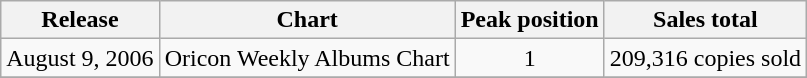<table class="wikitable">
<tr>
<th>Release</th>
<th>Chart</th>
<th>Peak position</th>
<th>Sales total</th>
</tr>
<tr>
<td>August 9, 2006</td>
<td>Oricon Weekly Albums Chart</td>
<td align="center">1</td>
<td>209,316 copies sold</td>
</tr>
<tr>
</tr>
</table>
